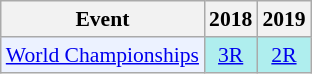<table class="wikitable" style="font-size: 90%; text-align:center">
<tr>
<th>Event</th>
<th>2018</th>
<th>2019</th>
</tr>
<tr>
<td bgcolor="#ECF2FF"; align="left"><a href='#'>World Championships</a></td>
<td bgcolor=AFEEEE><a href='#'>3R</a></td>
<td bgcolor=AFEEEE><a href='#'>2R</a></td>
</tr>
</table>
